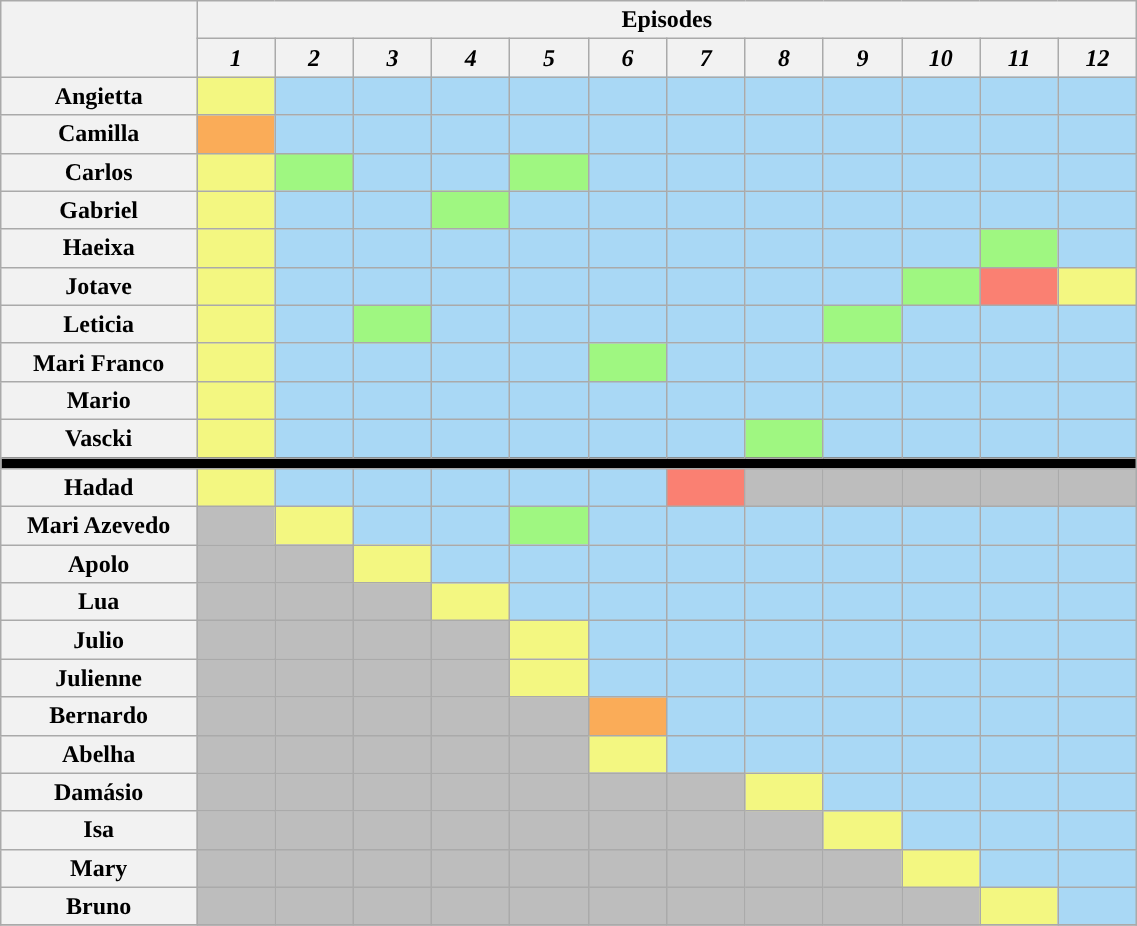<table class="wikitable" style="text-align:center; font-size:100%; width: 60%">
<tr>
<th rowspan="02" width="15%"></th>
<th colspan="12">Episodes</th>
</tr>
<tr>
<th width="6%"><em>1</em></th>
<th width="6%"><em>2</em></th>
<th width="6%"><em>3</em></th>
<th width="6%"><em>4</em></th>
<th width="6%"><em>5</em></th>
<th width="6%"><em>6</em></th>
<th width="6%"><em>7</em></th>
<th width="6%"><em>8</em></th>
<th width="6%"><em>9</em></th>
<th width="6%"><em>10</em></th>
<th width="6%"><em>11</em></th>
<th width="6%"><em>12</em></th>
</tr>
<tr>
<th>Angietta</th>
<td bgcolor="F3F781"></td>
<td bgcolor="A9D8F5"></td>
<td bgcolor="A9D8F5"></td>
<td bgcolor="A9D8F5"></td>
<td bgcolor="A9D8F5"></td>
<td bgcolor="A9D8F5"></td>
<td bgcolor="A9D8F5"></td>
<td bgcolor="A9D8F5"></td>
<td bgcolor="A9D8F5"></td>
<td bgcolor="A9D8F5"></td>
<td bgcolor="A9D8F5"></td>
<td bgcolor="A9D8F5"></td>
</tr>
<tr>
<th>Camilla</th>
<td bgcolor="FAAC58"></td>
<td bgcolor="A9D8F5"></td>
<td bgcolor="A9D8F5"></td>
<td bgcolor="A9D8F5"></td>
<td bgcolor="A9D8F5"></td>
<td bgcolor="A9D8F5"></td>
<td bgcolor="A9D8F5"></td>
<td bgcolor="A9D8F5"></td>
<td bgcolor="A9D8F5"></td>
<td bgcolor="A9D8F5"></td>
<td bgcolor="A9D8F5"></td>
<td bgcolor="A9D8F5"></td>
</tr>
<tr>
<th>Carlos</th>
<td bgcolor="F3F781"></td>
<td bgcolor="9FF781"></td>
<td bgcolor="A9D8F5"></td>
<td bgcolor="A9D8F5"></td>
<td bgcolor="9FF781"></td>
<td bgcolor="A9D8F5"></td>
<td bgcolor="A9D8F5"></td>
<td bgcolor="A9D8F5"></td>
<td bgcolor="A9D8F5"></td>
<td bgcolor="A9D8F5"></td>
<td bgcolor="A9D8F5"></td>
<td bgcolor="A9D8F5"></td>
</tr>
<tr>
<th>Gabriel</th>
<td bgcolor="F3F781"></td>
<td bgcolor="A9D8F5"></td>
<td bgcolor="A9D8F5"></td>
<td bgcolor="9FF781"></td>
<td bgcolor="A9D8F5"></td>
<td bgcolor="A9D8F5"></td>
<td bgcolor="A9D8F5"></td>
<td bgcolor="A9D8F5"></td>
<td bgcolor="A9D8F5"></td>
<td bgcolor="A9D8F5"></td>
<td bgcolor="A9D8F5"></td>
<td bgcolor="A9D8F5"></td>
</tr>
<tr>
<th>Haeixa</th>
<td bgcolor="F3F781"></td>
<td bgcolor="A9D8F5"></td>
<td bgcolor="A9D8F5"></td>
<td bgcolor="A9D8F5"></td>
<td bgcolor="A9D8F5"></td>
<td bgcolor="A9D8F5"></td>
<td bgcolor="A9D8F5"></td>
<td bgcolor="A9D8F5"></td>
<td bgcolor="A9D8F5"></td>
<td bgcolor="A9D8F5"></td>
<td bgcolor="9FF781"></td>
<td bgcolor="A9D8F5"></td>
</tr>
<tr>
<th>Jotave</th>
<td bgcolor="F3F781"></td>
<td bgcolor="A9D8F5"></td>
<td bgcolor="A9D8F5"></td>
<td bgcolor="A9D8F5"></td>
<td bgcolor="A9D8F5"></td>
<td bgcolor="A9D8F5"></td>
<td bgcolor="A9D8F5"></td>
<td bgcolor="A9D8F5"></td>
<td bgcolor="A9D8F5"></td>
<td bgcolor="9FF781"></td>
<td bgcolor="FA8072"></td>
<td bgcolor="F3F781"></td>
</tr>
<tr>
<th>Leticia</th>
<td bgcolor="F3F781"></td>
<td bgcolor="A9D8F5"></td>
<td bgcolor="9FF781"></td>
<td bgcolor="A9D8F5"></td>
<td bgcolor="A9D8F5"></td>
<td bgcolor="A9D8F5"></td>
<td bgcolor="A9D8F5"></td>
<td bgcolor="A9D8F5"></td>
<td bgcolor="9FF781"></td>
<td bgcolor="A9D8F5"></td>
<td bgcolor="A9D8F5"></td>
<td bgcolor="A9D8F5"></td>
</tr>
<tr>
<th>Mari Franco</th>
<td bgcolor="F3F781"></td>
<td bgcolor="A9D8F5"></td>
<td bgcolor="A9D8F5"></td>
<td bgcolor="A9D8F5"></td>
<td bgcolor="A9D8F5"></td>
<td bgcolor="9FF781"></td>
<td bgcolor="A9D8F5"></td>
<td bgcolor="A9D8F5"></td>
<td bgcolor="A9D8F5"></td>
<td bgcolor="A9D8F5"></td>
<td bgcolor="A9D8F5"></td>
<td bgcolor="A9D8F5"></td>
</tr>
<tr>
<th>Mario</th>
<td bgcolor="F3F781"></td>
<td bgcolor="A9D8F5"></td>
<td bgcolor="A9D8F5"></td>
<td bgcolor="A9D8F5"></td>
<td bgcolor="A9D8F5"></td>
<td bgcolor="A9D8F5"></td>
<td bgcolor="A9D8F5"></td>
<td bgcolor="A9D8F5"></td>
<td bgcolor="A9D8F5"></td>
<td bgcolor="A9D8F5"></td>
<td bgcolor="A9D8F5"></td>
<td bgcolor="A9D8F5"></td>
</tr>
<tr>
<th>Vascki</th>
<td bgcolor="F3F781"></td>
<td bgcolor="A9D8F5"></td>
<td bgcolor="A9D8F5"></td>
<td bgcolor="A9D8F5"></td>
<td bgcolor="A9D8F5"></td>
<td bgcolor="A9D8F5"></td>
<td bgcolor="A9D8F5"></td>
<td bgcolor="9FF781"></td>
<td bgcolor="A9D8F5"></td>
<td bgcolor="A9D8F5"></td>
<td bgcolor="A9D8F5"></td>
<td bgcolor="A9D8F5"></td>
</tr>
<tr>
<td colspan="13" bgcolor="000000"></td>
</tr>
<tr>
<th>Hadad</th>
<td bgcolor="F3F781"></td>
<td bgcolor="A9D8F5"></td>
<td bgcolor="A9D8F5"></td>
<td bgcolor="A9D8F5"></td>
<td bgcolor="A9D8F5"></td>
<td bgcolor="A9D8F5"></td>
<td bgcolor="FA8072"></td>
<td bgcolor="BDBDBD"></td>
<td bgcolor="BDBDBD"></td>
<td bgcolor="BDBDBD"></td>
<td bgcolor="BDBDBD"></td>
<td bgcolor="BDBDBD"></td>
</tr>
<tr>
<th>Mari Azevedo</th>
<td bgcolor="BDBDBD"></td>
<td bgcolor="F3F781"></td>
<td bgcolor="A9D8F5"></td>
<td bgcolor="A9D8F5"></td>
<td bgcolor="9FF781"></td>
<td bgcolor="A9D8F5"></td>
<td bgcolor="A9D8F5"></td>
<td bgcolor="A9D8F5"></td>
<td bgcolor="A9D8F5"></td>
<td bgcolor="A9D8F5"></td>
<td bgcolor="A9D8F5"></td>
<td bgcolor="A9D8F5"></td>
</tr>
<tr>
<th>Apolo</th>
<td bgcolor="BDBDBD"></td>
<td bgcolor="BDBDBD"></td>
<td bgcolor="F3F781"></td>
<td bgcolor="A9D8F5"></td>
<td bgcolor="A9D8F5"></td>
<td bgcolor="A9D8F5"></td>
<td bgcolor="A9D8F5"></td>
<td bgcolor="A9D8F5"></td>
<td bgcolor="A9D8F5"></td>
<td bgcolor="A9D8F5"></td>
<td bgcolor="A9D8F5"></td>
<td bgcolor="A9D8F5"></td>
</tr>
<tr>
<th>Lua</th>
<td bgcolor="BDBDBD"></td>
<td bgcolor="BDBDBD"></td>
<td bgcolor="BDBDBD"></td>
<td bgcolor="F3F781"></td>
<td bgcolor="A9D8F5"></td>
<td bgcolor="A9D8F5"></td>
<td bgcolor="A9D8F5"></td>
<td bgcolor="A9D8F5"></td>
<td bgcolor="A9D8F5"></td>
<td bgcolor="A9D8F5"></td>
<td bgcolor="A9D8F5"></td>
<td bgcolor="A9D8F5"></td>
</tr>
<tr>
<th>Julio</th>
<td bgcolor="BDBDBD"></td>
<td bgcolor="BDBDBD"></td>
<td bgcolor="BDBDBD"></td>
<td bgcolor="BDBDBD"></td>
<td bgcolor="F3F781"></td>
<td bgcolor="A9D8F5"></td>
<td bgcolor="A9D8F5"></td>
<td bgcolor="A9D8F5"></td>
<td bgcolor="A9D8F5"></td>
<td bgcolor="A9D8F5"></td>
<td bgcolor="A9D8F5"></td>
<td bgcolor="A9D8F5"></td>
</tr>
<tr>
<th>Julienne</th>
<td bgcolor="BDBDBD"></td>
<td bgcolor="BDBDBD"></td>
<td bgcolor="BDBDBD"></td>
<td bgcolor="BDBDBD"></td>
<td bgcolor="F3F781"></td>
<td bgcolor="A9D8F5"></td>
<td bgcolor="A9D8F5"></td>
<td bgcolor="A9D8F5"></td>
<td bgcolor="A9D8F5"></td>
<td bgcolor="A9D8F5"></td>
<td bgcolor="A9D8F5"></td>
<td bgcolor="A9D8F5"></td>
</tr>
<tr>
<th>Bernardo</th>
<td bgcolor="BDBDBD"></td>
<td bgcolor="BDBDBD"></td>
<td bgcolor="BDBDBD"></td>
<td bgcolor="BDBDBD"></td>
<td bgcolor="BDBDBD"></td>
<td bgcolor="FAAC58"></td>
<td bgcolor="A9D8F5"></td>
<td bgcolor="A9D8F5"></td>
<td bgcolor="A9D8F5"></td>
<td bgcolor="A9D8F5"></td>
<td bgcolor="A9D8F5"></td>
<td bgcolor="A9D8F5"></td>
</tr>
<tr>
<th>Abelha</th>
<td bgcolor="BDBDBD"></td>
<td bgcolor="BDBDBD"></td>
<td bgcolor="BDBDBD"></td>
<td bgcolor="BDBDBD"></td>
<td bgcolor="BDBDBD"></td>
<td bgcolor="F3F781"></td>
<td bgcolor="A9D8F5"></td>
<td bgcolor="A9D8F5"></td>
<td bgcolor="A9D8F5"></td>
<td bgcolor="A9D8F5"></td>
<td bgcolor="A9D8F5"></td>
<td bgcolor="A9D8F5"></td>
</tr>
<tr>
<th>Damásio</th>
<td bgcolor="BDBDBD"></td>
<td bgcolor="BDBDBD"></td>
<td bgcolor="BDBDBD"></td>
<td bgcolor="BDBDBD"></td>
<td bgcolor="BDBDBD"></td>
<td bgcolor="BDBDBD"></td>
<td bgcolor="BDBDBD"></td>
<td bgcolor="F3F781"></td>
<td bgcolor="A9D8F5"></td>
<td bgcolor="A9D8F5"></td>
<td bgcolor="A9D8F5"></td>
<td bgcolor="A9D8F5"></td>
</tr>
<tr>
<th>Isa</th>
<td bgcolor="BDBDBD"></td>
<td bgcolor="BDBDBD"></td>
<td bgcolor="BDBDBD"></td>
<td bgcolor="BDBDBD"></td>
<td bgcolor="BDBDBD"></td>
<td bgcolor="BDBDBD"></td>
<td bgcolor="BDBDBD"></td>
<td bgcolor="BDBDBD"></td>
<td bgcolor="F3F781"></td>
<td bgcolor="A9D8F5"></td>
<td bgcolor="A9D8F5"></td>
<td bgcolor="A9D8F5"></td>
</tr>
<tr>
<th>Mary</th>
<td bgcolor="BDBDBD"></td>
<td bgcolor="BDBDBD"></td>
<td bgcolor="BDBDBD"></td>
<td bgcolor="BDBDBD"></td>
<td bgcolor="BDBDBD"></td>
<td bgcolor="BDBDBD"></td>
<td bgcolor="BDBDBD"></td>
<td bgcolor="BDBDBD"></td>
<td bgcolor="BDBDBD"></td>
<td bgcolor="F3F781"></td>
<td bgcolor="A9D8F5"></td>
<td bgcolor="A9D8F5"></td>
</tr>
<tr>
<th>Bruno</th>
<td bgcolor="BDBDBD"></td>
<td bgcolor="BDBDBD"></td>
<td bgcolor="BDBDBD"></td>
<td bgcolor="BDBDBD"></td>
<td bgcolor="BDBDBD"></td>
<td bgcolor="BDBDBD"></td>
<td bgcolor="BDBDBD"></td>
<td bgcolor="BDBDBD"></td>
<td bgcolor="BDBDBD"></td>
<td bgcolor="BDBDBD"></td>
<td bgcolor="F3F781"></td>
<td bgcolor="A9D8F5"></td>
</tr>
<tr>
</tr>
</table>
